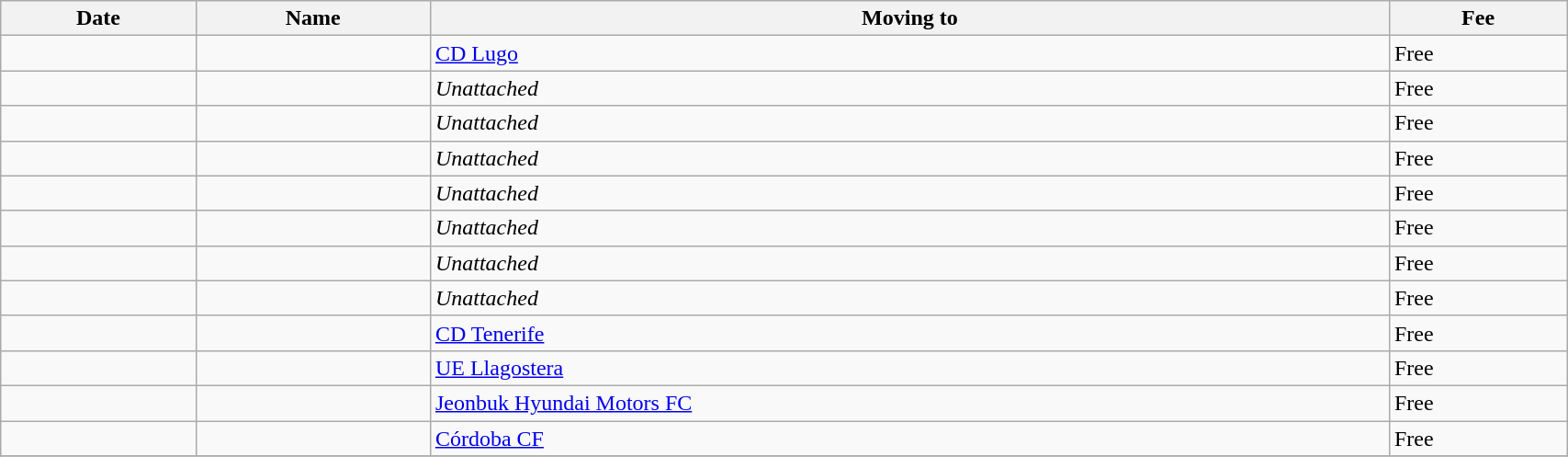<table class="wikitable sortable" width=90%>
<tr>
<th>Date</th>
<th>Name</th>
<th>Moving to</th>
<th>Fee</th>
</tr>
<tr>
<td></td>
<td> </td>
<td> <a href='#'>CD Lugo</a></td>
<td>Free</td>
</tr>
<tr>
<td></td>
<td> </td>
<td> <em>Unattached</em></td>
<td>Free</td>
</tr>
<tr>
<td></td>
<td> </td>
<td> <em>Unattached</em></td>
<td>Free</td>
</tr>
<tr>
<td></td>
<td> </td>
<td> <em>Unattached</em></td>
<td>Free</td>
</tr>
<tr>
<td></td>
<td> </td>
<td> <em>Unattached</em></td>
<td>Free</td>
</tr>
<tr>
<td></td>
<td> </td>
<td> <em>Unattached</em></td>
<td>Free</td>
</tr>
<tr>
<td></td>
<td> </td>
<td> <em>Unattached</em></td>
<td>Free</td>
</tr>
<tr>
<td></td>
<td> </td>
<td> <em>Unattached</em></td>
<td>Free</td>
</tr>
<tr>
<td></td>
<td> </td>
<td> <a href='#'>CD Tenerife</a></td>
<td>Free</td>
</tr>
<tr>
<td></td>
<td> </td>
<td> <a href='#'>UE Llagostera</a></td>
<td>Free</td>
</tr>
<tr>
<td></td>
<td> </td>
<td> <a href='#'>Jeonbuk Hyundai Motors FC</a></td>
<td>Free</td>
</tr>
<tr>
<td></td>
<td> </td>
<td> <a href='#'>Córdoba CF</a></td>
<td>Free</td>
</tr>
<tr>
</tr>
</table>
